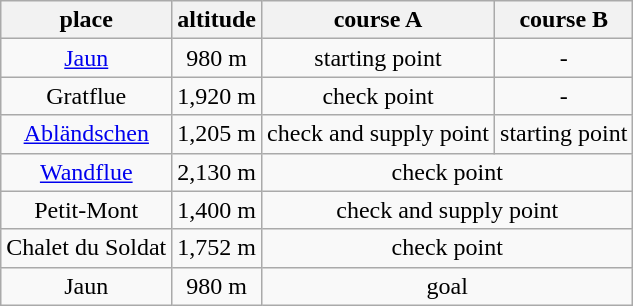<table class="wikitable">
<tr align="center">
<th>place</th>
<th>altitude</th>
<th>course A</th>
<th>course B</th>
</tr>
<tr align="center">
<td><a href='#'>Jaun</a></td>
<td>980 m</td>
<td>starting point</td>
<td>-</td>
</tr>
<tr align="center">
<td>Gratflue</td>
<td>1,920 m</td>
<td>check point</td>
<td>-</td>
</tr>
<tr align="center">
<td><a href='#'>Abländschen</a></td>
<td>1,205 m</td>
<td>check and supply point</td>
<td>starting point</td>
</tr>
<tr align="center">
<td><a href='#'>Wandflue</a></td>
<td>2,130 m</td>
<td colspan=2>check point</td>
</tr>
<tr align="center">
<td>Petit-Mont</td>
<td>1,400 m</td>
<td colspan=2>check and supply point</td>
</tr>
<tr align="center">
<td>Chalet du Soldat</td>
<td>1,752 m</td>
<td colspan=2>check point</td>
</tr>
<tr align="center">
<td>Jaun</td>
<td>980 m</td>
<td colspan=2>goal</td>
</tr>
</table>
